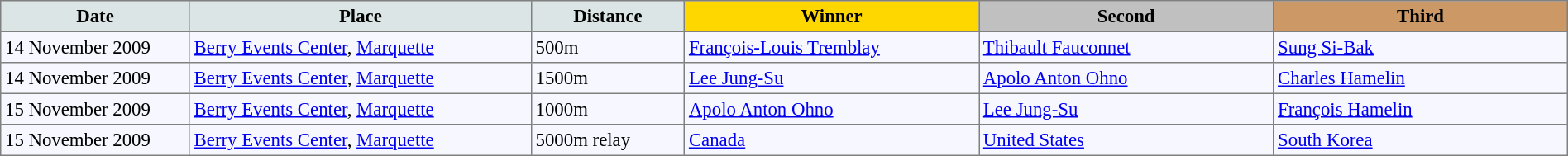<table bgcolor="#f7f8ff" cellpadding="3" cellspacing="0" border="1" style="font-size: 95%; border: gray solid 1px; border-collapse: collapse;">
<tr bgcolor="#CCCCCC">
<td align="center" bgcolor="#DCE5E5" width="150"><strong>Date</strong></td>
<td align="center" bgcolor="#DCE5E5" width="280"><strong>Place</strong></td>
<td align="center" bgcolor="#DCE5E5" width="120"><strong>Distance</strong></td>
<td align="center" bgcolor="gold" width="240"><strong>Winner</strong></td>
<td align="center" bgcolor="silver" width="240"><strong>Second</strong></td>
<td align="center" bgcolor="CC9966" width="240"><strong>Third</strong></td>
</tr>
<tr align="left">
<td>14 November 2009</td>
<td> <a href='#'>Berry Events Center</a>, <a href='#'>Marquette</a></td>
<td>500m</td>
<td> <a href='#'>François-Louis Tremblay</a></td>
<td> <a href='#'>Thibault Fauconnet</a></td>
<td> <a href='#'>Sung Si-Bak</a></td>
</tr>
<tr align="left">
<td>14 November 2009</td>
<td> <a href='#'>Berry Events Center</a>, <a href='#'>Marquette</a></td>
<td>1500m</td>
<td> <a href='#'>Lee Jung-Su</a></td>
<td> <a href='#'>Apolo Anton Ohno</a></td>
<td> <a href='#'>Charles Hamelin</a></td>
</tr>
<tr align="left">
<td>15 November 2009</td>
<td> <a href='#'>Berry Events Center</a>, <a href='#'>Marquette</a></td>
<td>1000m</td>
<td> <a href='#'>Apolo Anton Ohno</a></td>
<td> <a href='#'>Lee Jung-Su</a></td>
<td> <a href='#'>François Hamelin</a></td>
</tr>
<tr align="left">
<td>15 November 2009</td>
<td> <a href='#'>Berry Events Center</a>, <a href='#'>Marquette</a></td>
<td>5000m relay</td>
<td> <a href='#'>Canada</a></td>
<td> <a href='#'>United States</a></td>
<td> <a href='#'>South Korea</a></td>
</tr>
</table>
